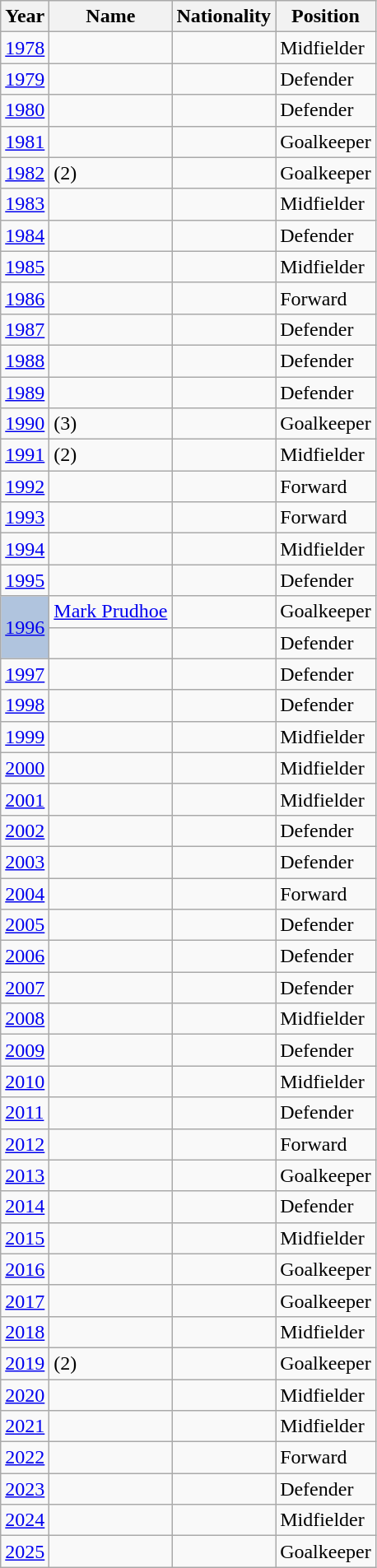<table class="wikitable sortable">
<tr>
<th>Year</th>
<th>Name</th>
<th>Nationality</th>
<th>Position</th>
</tr>
<tr>
<td><a href='#'>1978</a></td>
<td></td>
<td></td>
<td>Midfielder</td>
</tr>
<tr>
<td><a href='#'>1979</a></td>
<td></td>
<td></td>
<td>Defender</td>
</tr>
<tr>
<td><a href='#'>1980</a></td>
<td></td>
<td></td>
<td>Defender</td>
</tr>
<tr>
<td><a href='#'>1981</a></td>
<td></td>
<td></td>
<td>Goalkeeper</td>
</tr>
<tr>
<td><a href='#'>1982</a></td>
<td> (2)</td>
<td></td>
<td>Goalkeeper</td>
</tr>
<tr>
<td><a href='#'>1983</a></td>
<td></td>
<td></td>
<td>Midfielder</td>
</tr>
<tr>
<td><a href='#'>1984</a></td>
<td></td>
<td></td>
<td>Defender</td>
</tr>
<tr>
<td><a href='#'>1985</a></td>
<td></td>
<td></td>
<td>Midfielder</td>
</tr>
<tr>
<td><a href='#'>1986</a></td>
<td></td>
<td></td>
<td>Forward</td>
</tr>
<tr>
<td><a href='#'>1987</a></td>
<td></td>
<td></td>
<td>Defender</td>
</tr>
<tr>
<td><a href='#'>1988</a></td>
<td></td>
<td></td>
<td>Defender</td>
</tr>
<tr>
<td><a href='#'>1989</a></td>
<td></td>
<td></td>
<td>Defender</td>
</tr>
<tr>
<td><a href='#'>1990</a></td>
<td> (3)</td>
<td></td>
<td>Goalkeeper</td>
</tr>
<tr>
<td><a href='#'>1991</a></td>
<td> (2)</td>
<td></td>
<td>Midfielder</td>
</tr>
<tr>
<td><a href='#'>1992</a></td>
<td></td>
<td></td>
<td>Forward</td>
</tr>
<tr>
<td><a href='#'>1993</a></td>
<td></td>
<td></td>
<td>Forward</td>
</tr>
<tr>
<td><a href='#'>1994</a></td>
<td></td>
<td></td>
<td>Midfielder</td>
</tr>
<tr>
<td><a href='#'>1995</a></td>
<td></td>
<td></td>
<td>Defender</td>
</tr>
<tr>
<td rowspan="2" bgcolor="#B0C4DE"><a href='#'>1996</a></td>
<td><a href='#'>Mark Prudhoe</a></td>
<td></td>
<td>Goalkeeper</td>
</tr>
<tr>
<td></td>
<td></td>
<td>Defender</td>
</tr>
<tr>
<td><a href='#'>1997</a></td>
<td></td>
<td></td>
<td>Defender</td>
</tr>
<tr>
<td><a href='#'>1998</a></td>
<td></td>
<td></td>
<td>Defender</td>
</tr>
<tr>
<td><a href='#'>1999</a></td>
<td></td>
<td></td>
<td>Midfielder</td>
</tr>
<tr>
<td><a href='#'>2000</a></td>
<td></td>
<td></td>
<td>Midfielder</td>
</tr>
<tr>
<td><a href='#'>2001</a></td>
<td></td>
<td></td>
<td>Midfielder</td>
</tr>
<tr>
<td><a href='#'>2002</a></td>
<td></td>
<td></td>
<td>Defender</td>
</tr>
<tr>
<td><a href='#'>2003</a></td>
<td></td>
<td></td>
<td>Defender</td>
</tr>
<tr>
<td><a href='#'>2004</a></td>
<td></td>
<td></td>
<td>Forward</td>
</tr>
<tr>
<td><a href='#'>2005</a></td>
<td></td>
<td></td>
<td>Defender</td>
</tr>
<tr>
<td><a href='#'>2006</a></td>
<td></td>
<td></td>
<td>Defender</td>
</tr>
<tr>
<td><a href='#'>2007</a></td>
<td></td>
<td></td>
<td>Defender</td>
</tr>
<tr>
<td><a href='#'>2008</a></td>
<td></td>
<td></td>
<td>Midfielder</td>
</tr>
<tr>
<td><a href='#'>2009</a></td>
<td></td>
<td></td>
<td>Defender</td>
</tr>
<tr>
<td><a href='#'>2010</a></td>
<td></td>
<td></td>
<td>Midfielder</td>
</tr>
<tr>
<td><a href='#'>2011</a></td>
<td></td>
<td></td>
<td>Defender</td>
</tr>
<tr>
<td><a href='#'>2012</a></td>
<td></td>
<td></td>
<td>Forward</td>
</tr>
<tr>
<td><a href='#'>2013</a></td>
<td></td>
<td></td>
<td>Goalkeeper</td>
</tr>
<tr>
<td><a href='#'>2014</a></td>
<td></td>
<td></td>
<td>Defender</td>
</tr>
<tr>
<td><a href='#'>2015</a></td>
<td></td>
<td></td>
<td>Midfielder</td>
</tr>
<tr>
<td><a href='#'>2016</a></td>
<td></td>
<td></td>
<td>Goalkeeper</td>
</tr>
<tr>
<td><a href='#'>2017</a></td>
<td></td>
<td></td>
<td>Goalkeeper</td>
</tr>
<tr>
<td><a href='#'>2018</a></td>
<td></td>
<td></td>
<td>Midfielder</td>
</tr>
<tr>
<td><a href='#'>2019</a></td>
<td> (2)</td>
<td></td>
<td>Goalkeeper</td>
</tr>
<tr>
<td><a href='#'>2020</a></td>
<td></td>
<td></td>
<td>Midfielder</td>
</tr>
<tr>
<td><a href='#'>2021</a></td>
<td></td>
<td></td>
<td>Midfielder</td>
</tr>
<tr>
<td><a href='#'>2022</a></td>
<td></td>
<td></td>
<td>Forward</td>
</tr>
<tr>
<td><a href='#'>2023</a></td>
<td></td>
<td></td>
<td>Defender</td>
</tr>
<tr>
<td><a href='#'>2024</a></td>
<td></td>
<td></td>
<td>Midfielder</td>
</tr>
<tr>
<td><a href='#'>2025</a></td>
<td></td>
<td></td>
<td>Goalkeeper</td>
</tr>
</table>
